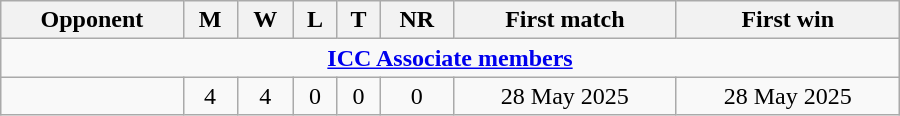<table class="wikitable" style="text-align: center; width: 600px;">
<tr>
<th>Opponent</th>
<th>M</th>
<th>W</th>
<th>L</th>
<th>T</th>
<th>NR</th>
<th>First match</th>
<th>First win</th>
</tr>
<tr>
<td colspan="8" style="text-align: center;"><strong><a href='#'>ICC Associate members</a></strong></td>
</tr>
<tr>
<td align=left></td>
<td>4</td>
<td>4</td>
<td>0</td>
<td>0</td>
<td>0</td>
<td>28 May 2025</td>
<td>28 May 2025</td>
</tr>
</table>
